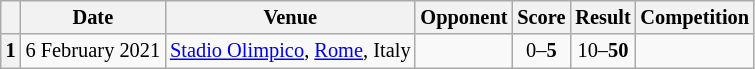<table class="wikitable plainrowheaders" style="font-size:85%;">
<tr>
<th scope=col></th>
<th scope=col data-sort-type=date>Date</th>
<th scope=col>Venue</th>
<th scope=col>Opponent</th>
<th scope=col>Score</th>
<th scope=col>Result</th>
<th scope=col>Competition</th>
</tr>
<tr>
<th scope=row>1</th>
<td>6 February 2021</td>
<td><a href='#'>Stadio Olimpico</a>, <a href='#'>Rome</a>, Italy</td>
<td></td>
<td align=center>0–<strong>5</strong></td>
<td align=center>10–<strong>50</strong></td>
<td></td>
</tr>
</table>
